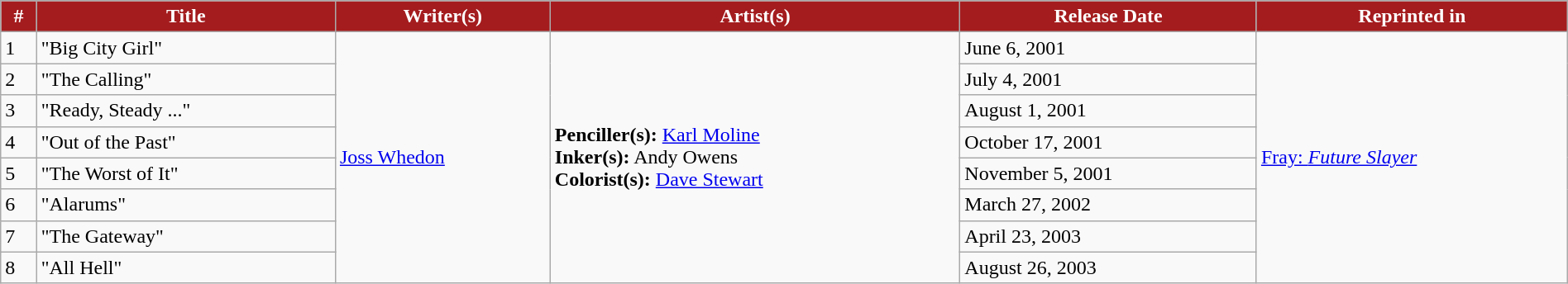<table style="width: 100%;" class="wikitable">
<tr>
<th style="background: #A41C1E; color: white;">#</th>
<th style="background: #A41C1E; color: white;">Title</th>
<th style="background: #A41C1E; color: white;">Writer(s)</th>
<th style="background: #A41C1E; color: white;">Artist(s)</th>
<th style="background: #A41C1E; color: white;">Release Date</th>
<th style="background: #A41C1E; color: white;">Reprinted in</th>
</tr>
<tr>
<td>1</td>
<td>"Big City Girl"</td>
<td rowspan="8"><a href='#'>Joss Whedon</a></td>
<td rowspan="8"><strong>Penciller(s):</strong> <a href='#'>Karl Moline</a><br><strong>Inker(s):</strong> Andy Owens<br><strong>Colorist(s):</strong> <a href='#'>Dave Stewart</a></td>
<td>June 6, 2001</td>
<td rowspan="8"><a href='#'>Fray: <em>Future Slayer</em></a></td>
</tr>
<tr>
<td>2</td>
<td>"The Calling"</td>
<td>July 4, 2001</td>
</tr>
<tr>
<td>3</td>
<td>"Ready, Steady ..."</td>
<td>August 1, 2001</td>
</tr>
<tr>
<td>4</td>
<td>"Out of the Past"</td>
<td>October 17, 2001</td>
</tr>
<tr>
<td>5</td>
<td>"The Worst of It"</td>
<td>November 5, 2001</td>
</tr>
<tr>
<td>6</td>
<td>"Alarums"</td>
<td>March 27, 2002</td>
</tr>
<tr>
<td>7</td>
<td>"The Gateway"</td>
<td>April 23, 2003</td>
</tr>
<tr>
<td>8</td>
<td>"All Hell"</td>
<td>August 26, 2003</td>
</tr>
</table>
